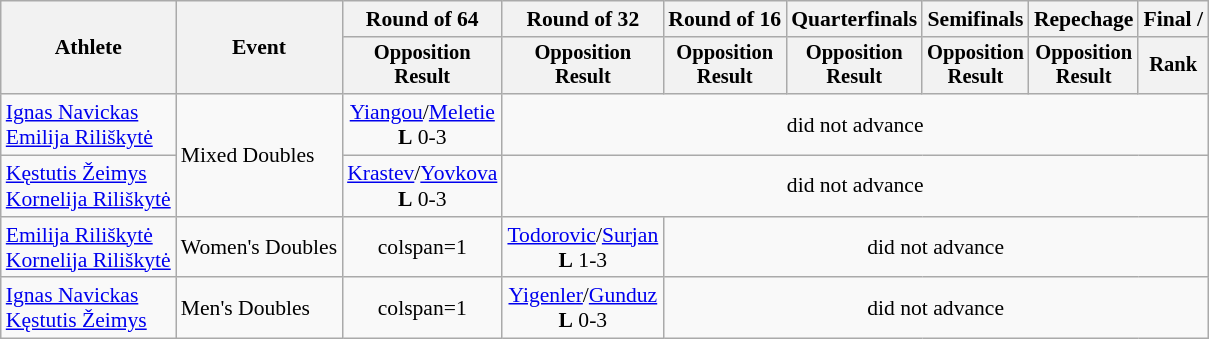<table class="wikitable" style="font-size:90%">
<tr>
<th rowspan="2">Athlete</th>
<th rowspan="2">Event</th>
<th>Round of 64</th>
<th>Round of 32</th>
<th>Round of 16</th>
<th>Quarterfinals</th>
<th>Semifinals</th>
<th>Repechage</th>
<th colspan=2>Final / </th>
</tr>
<tr style="font-size:95%">
<th>Opposition<br>Result</th>
<th>Opposition<br>Result</th>
<th>Opposition<br>Result</th>
<th>Opposition<br>Result</th>
<th>Opposition<br>Result</th>
<th>Opposition<br>Result</th>
<th>Rank</th>
</tr>
<tr align=center>
<td align=left><a href='#'>Ignas Navickas</a><br><a href='#'>Emilija Riliškytė</a></td>
<td align=left rowspan="2">Mixed Doubles</td>
<td> <a href='#'>Yiangou</a>/<a href='#'>Meletie</a><br><strong>L</strong> 0-3</td>
<td colspan=7>did not advance</td>
</tr>
<tr align=center>
<td align=left><a href='#'>Kęstutis Žeimys</a><br><a href='#'>Kornelija Riliškytė</a></td>
<td> <a href='#'>Krastev</a>/<a href='#'>Yovkova</a><br><strong>L</strong> 0-3</td>
<td colspan=7>did not advance</td>
</tr>
<tr align=center>
<td align=left><a href='#'>Emilija Riliškytė</a><br><a href='#'>Kornelija Riliškytė</a></td>
<td align=left>Women's Doubles</td>
<td>colspan=1 </td>
<td> <a href='#'>Todorovic</a>/<a href='#'>Surjan</a><br><strong>L</strong> 1-3</td>
<td colspan=6>did not advance</td>
</tr>
<tr align=center>
<td align=left><a href='#'>Ignas Navickas</a><br><a href='#'>Kęstutis Žeimys</a></td>
<td align=left>Men's Doubles</td>
<td>colspan=1 </td>
<td> <a href='#'>Yigenler</a>/<a href='#'>Gunduz</a><br><strong>L</strong> 0-3</td>
<td colspan=6>did not advance</td>
</tr>
</table>
